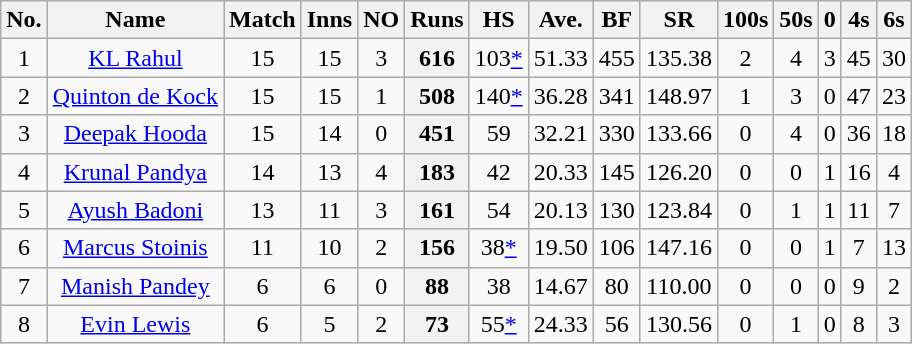<table class="wikitable sortable" style="text-align: center;">
<tr>
<th>No.</th>
<th>Name</th>
<th>Match</th>
<th>Inns</th>
<th>NO</th>
<th>Runs</th>
<th>HS</th>
<th>Ave.</th>
<th>BF</th>
<th>SR</th>
<th>100s</th>
<th>50s</th>
<th>0</th>
<th>4s</th>
<th>6s</th>
</tr>
<tr>
<td>1</td>
<td><a href='#'>KL Rahul</a></td>
<td>15</td>
<td>15</td>
<td>3</td>
<th>616</th>
<td>103<a href='#'>*</a></td>
<td>51.33</td>
<td>455</td>
<td>135.38</td>
<td>2</td>
<td>4</td>
<td>3</td>
<td>45</td>
<td>30</td>
</tr>
<tr>
<td>2</td>
<td><a href='#'>Quinton de Kock</a></td>
<td>15</td>
<td>15</td>
<td>1</td>
<th>508</th>
<td>140<a href='#'>*</a></td>
<td>36.28</td>
<td>341</td>
<td>148.97</td>
<td>1</td>
<td>3</td>
<td>0</td>
<td>47</td>
<td>23</td>
</tr>
<tr>
<td>3</td>
<td><a href='#'>Deepak Hooda</a></td>
<td>15</td>
<td>14</td>
<td>0</td>
<th>451</th>
<td>59</td>
<td>32.21</td>
<td>330</td>
<td>133.66</td>
<td>0</td>
<td>4</td>
<td>0</td>
<td>36</td>
<td>18</td>
</tr>
<tr>
<td>4</td>
<td><a href='#'>Krunal Pandya</a></td>
<td>14</td>
<td>13</td>
<td>4</td>
<th>183</th>
<td>42</td>
<td>20.33</td>
<td>145</td>
<td>126.20</td>
<td>0</td>
<td>0</td>
<td>1</td>
<td>16</td>
<td>4</td>
</tr>
<tr>
<td>5</td>
<td><a href='#'>Ayush Badoni</a></td>
<td>13</td>
<td>11</td>
<td>3</td>
<th>161</th>
<td>54</td>
<td>20.13</td>
<td>130</td>
<td>123.84</td>
<td>0</td>
<td>1</td>
<td>1</td>
<td>11</td>
<td>7</td>
</tr>
<tr>
<td>6</td>
<td><a href='#'>Marcus Stoinis</a></td>
<td>11</td>
<td>10</td>
<td>2</td>
<th>156</th>
<td>38<a href='#'>*</a></td>
<td>19.50</td>
<td>106</td>
<td>147.16</td>
<td>0</td>
<td>0</td>
<td>1</td>
<td>7</td>
<td>13</td>
</tr>
<tr>
<td>7</td>
<td><a href='#'>Manish Pandey</a></td>
<td>6</td>
<td>6</td>
<td>0</td>
<th>88</th>
<td>38</td>
<td>14.67</td>
<td>80</td>
<td>110.00</td>
<td>0</td>
<td>0</td>
<td>0</td>
<td>9</td>
<td>2</td>
</tr>
<tr>
<td>8</td>
<td><a href='#'>Evin Lewis</a></td>
<td>6</td>
<td>5</td>
<td>2</td>
<th>73</th>
<td>55<a href='#'>*</a></td>
<td>24.33</td>
<td>56</td>
<td>130.56</td>
<td>0</td>
<td>1</td>
<td>0</td>
<td>8</td>
<td>3</td>
</tr>
</table>
